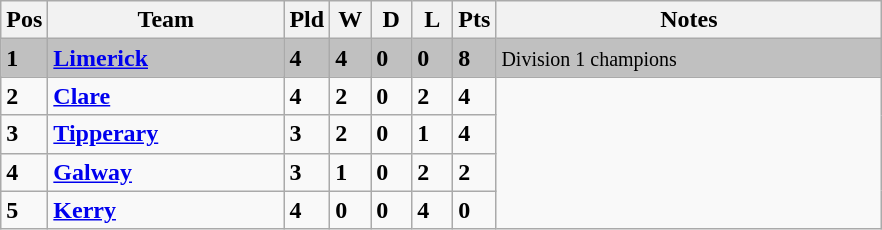<table class="wikitable" style="text-align: centre;">
<tr>
<th width=20>Pos</th>
<th width=150>Team</th>
<th width=20>Pld</th>
<th width=20>W</th>
<th width=20>D</th>
<th width=20>L</th>
<th width=20>Pts</th>
<th width=250>Notes</th>
</tr>
<tr style="background:silver;">
<td><strong>1</strong></td>
<td align=left><strong> <a href='#'>Limerick</a> </strong></td>
<td><strong>4</strong></td>
<td><strong>4</strong></td>
<td><strong>0</strong></td>
<td><strong>0</strong></td>
<td><strong>8</strong></td>
<td><small> Division 1 champions</small></td>
</tr>
<tr style>
<td><strong>2</strong></td>
<td align=left><strong> <a href='#'>Clare</a> </strong></td>
<td><strong>4</strong></td>
<td><strong>2</strong></td>
<td><strong>0</strong></td>
<td><strong>2</strong></td>
<td><strong>4</strong></td>
</tr>
<tr>
<td><strong>3</strong></td>
<td align=left><strong> <a href='#'>Tipperary</a> </strong></td>
<td><strong>3</strong></td>
<td><strong>2</strong></td>
<td><strong>0</strong></td>
<td><strong>1</strong></td>
<td><strong>4</strong></td>
</tr>
<tr style>
<td><strong>4</strong></td>
<td align=left><strong> <a href='#'>Galway</a> </strong></td>
<td><strong>3</strong></td>
<td><strong>1</strong></td>
<td><strong>0</strong></td>
<td><strong>2</strong></td>
<td><strong>2</strong></td>
</tr>
<tr>
<td><strong>5</strong></td>
<td align=left><strong> <a href='#'>Kerry</a> </strong></td>
<td><strong>4</strong></td>
<td><strong>0</strong></td>
<td><strong>0</strong></td>
<td><strong>4</strong></td>
<td><strong>0</strong></td>
</tr>
</table>
